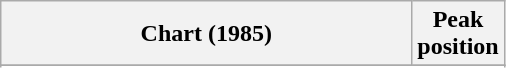<table class="wikitable sortable plainrowheaders">
<tr>
<th style="width: 200pt;">Chart (1985)</th>
<th style="width: 40pt;">Peak<br>position</th>
</tr>
<tr>
</tr>
<tr>
</tr>
</table>
